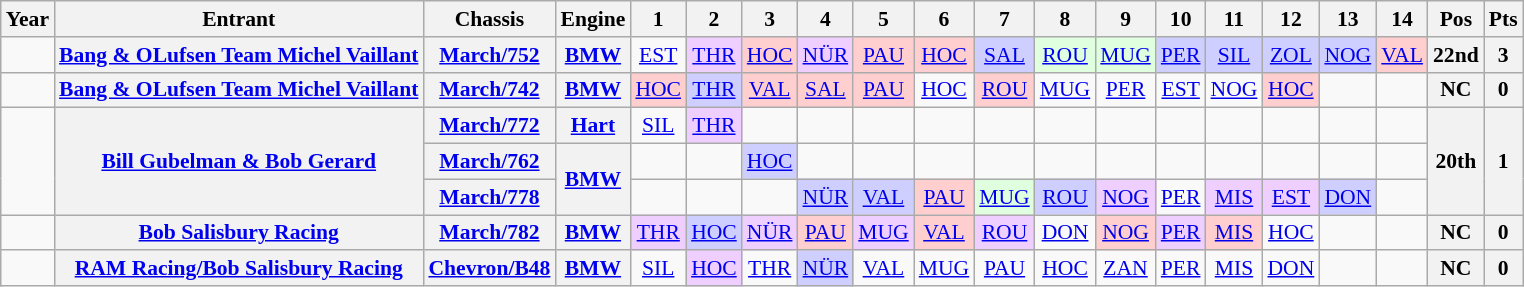<table class="wikitable" style="text-align:center; font-size:90%">
<tr>
<th>Year</th>
<th>Entrant</th>
<th>Chassis</th>
<th>Engine</th>
<th>1</th>
<th>2</th>
<th>3</th>
<th>4</th>
<th>5</th>
<th>6</th>
<th>7</th>
<th>8</th>
<th>9</th>
<th>10</th>
<th>11</th>
<th>12</th>
<th>13</th>
<th>14</th>
<th>Pos</th>
<th>Pts</th>
</tr>
<tr>
<td></td>
<th><a href='#'>Bang & OLufsen Team Michel Vaillant</a></th>
<th><a href='#'>March/752</a></th>
<th><a href='#'>BMW</a></th>
<td><a href='#'>EST</a></td>
<td style="background:#EFCFFF;"><a href='#'>THR</a><br></td>
<td style="background:#FFCFCF;"><a href='#'>HOC</a><br></td>
<td style="background:#EFCFFF;"><a href='#'>NÜR</a><br></td>
<td style="background:#FFCFCF;"><a href='#'>PAU</a><br></td>
<td style="background:#FFCFCF;"><a href='#'>HOC</a><br></td>
<td style="background:#CFCFFF;"><a href='#'>SAL</a><br></td>
<td style="background:#DFFFDF;"><a href='#'>ROU</a><br></td>
<td style="background:#DFFFDF;"><a href='#'>MUG</a><br></td>
<td style="background:#CFCFFF;"><a href='#'>PER</a><br></td>
<td style="background:#CFCFFF;"><a href='#'>SIL</a><br></td>
<td style="background:#CFCFFF;"><a href='#'>ZOL</a><br></td>
<td style="background:#CFCFFF;"><a href='#'>NOG</a><br></td>
<td style="background:#FFCFCF;"><a href='#'>VAL</a><br></td>
<th>22nd</th>
<th>3</th>
</tr>
<tr>
<td></td>
<th><a href='#'>Bang & OLufsen Team Michel Vaillant</a></th>
<th><a href='#'>March/742</a></th>
<th><a href='#'>BMW</a></th>
<td style="background:#FFCFCF;"><a href='#'>HOC</a><br></td>
<td style="background:#CFCFFF;"><a href='#'>THR</a><br></td>
<td style="background:#FFCFCF;"><a href='#'>VAL</a><br></td>
<td style="background:#FFCFCF;"><a href='#'>SAL</a><br></td>
<td style="background:#FFCFCF;"><a href='#'>PAU</a><br></td>
<td><a href='#'>HOC</a></td>
<td style="background:#FFCFCF;"><a href='#'>ROU</a><br></td>
<td><a href='#'>MUG</a></td>
<td><a href='#'>PER</a></td>
<td><a href='#'>EST</a></td>
<td><a href='#'>NOG</a></td>
<td style="background:#FFCFCF;"><a href='#'>HOC</a><br></td>
<td></td>
<td></td>
<th>NC</th>
<th>0</th>
</tr>
<tr>
<td rowspan="3"></td>
<th rowspan="3"><a href='#'>Bill Gubelman & Bob Gerard</a></th>
<th><a href='#'>March/772</a></th>
<th><a href='#'>Hart</a></th>
<td><a href='#'>SIL</a><br></td>
<td style="background:#EFCFFF;"><a href='#'>THR</a><br></td>
<td></td>
<td></td>
<td></td>
<td></td>
<td></td>
<td></td>
<td></td>
<td></td>
<td></td>
<td></td>
<td></td>
<td></td>
<th rowspan="3">20th</th>
<th rowspan="3">1</th>
</tr>
<tr>
<th><a href='#'>March/762</a></th>
<th rowspan="2"><a href='#'>BMW</a></th>
<td></td>
<td></td>
<td style="background:#CFCFFF;"><a href='#'>HOC</a><br></td>
<td></td>
<td></td>
<td></td>
<td></td>
<td></td>
<td></td>
<td></td>
<td></td>
<td></td>
<td></td>
<td></td>
</tr>
<tr>
<th><a href='#'>March/778</a></th>
<td></td>
<td></td>
<td></td>
<td style="background:#CFCFFF;"><a href='#'>NÜR</a><br></td>
<td style="background:#CFCFFF;"><a href='#'>VAL</a><br></td>
<td style="background:#FFCFCF;"><a href='#'>PAU</a><br></td>
<td style="background:#DFFFDF;"><a href='#'>MUG</a><br></td>
<td style="background:#CFCFFF;"><a href='#'>ROU</a><br></td>
<td style="background:#EFCFFF;"><a href='#'>NOG</a><br></td>
<td><a href='#'>PER</a></td>
<td style="background:#EFCFFF;"><a href='#'>MIS</a><br></td>
<td style="background:#EFCFFF;"><a href='#'>EST</a><br></td>
<td style="background:#CFCFFF;"><a href='#'>DON</a><br></td>
<td></td>
</tr>
<tr>
<td></td>
<th><a href='#'>Bob Salisbury Racing</a></th>
<th><a href='#'>March/782</a></th>
<th><a href='#'>BMW</a></th>
<td style="background:#EFCFFF;"><a href='#'>THR</a><br></td>
<td style="background:#CFCFFF;"><a href='#'>HOC</a><br></td>
<td style="background:#EFCFFF;"><a href='#'>NÜR</a><br></td>
<td style="background:#FFCFCF;"><a href='#'>PAU</a><br></td>
<td style="background:#EFCFFF;"><a href='#'>MUG</a><br></td>
<td style="background:#FFCFCF;"><a href='#'>VAL</a><br></td>
<td style="background:#EFCFFF;"><a href='#'>ROU</a><br></td>
<td><a href='#'>DON</a></td>
<td style="background:#FFCFCF;"><a href='#'>NOG</a><br></td>
<td style="background:#EFCFFF;"><a href='#'>PER</a><br></td>
<td style="background:#FFCFCF;"><a href='#'>MIS</a><br></td>
<td><a href='#'>HOC</a></td>
<td></td>
<td></td>
<th>NC</th>
<th>0</th>
</tr>
<tr>
<td></td>
<th><a href='#'>RAM Racing/Bob Salisbury Racing</a></th>
<th><a href='#'>Chevron/B48</a></th>
<th><a href='#'>BMW</a></th>
<td><a href='#'>SIL</a></td>
<td style="background:#EFCFFF;"><a href='#'>HOC</a><br></td>
<td><a href='#'>THR</a></td>
<td style="background:#CFCFFF;"><a href='#'>NÜR</a><br></td>
<td><a href='#'>VAL</a></td>
<td><a href='#'>MUG</a></td>
<td><a href='#'>PAU</a></td>
<td><a href='#'>HOC</a></td>
<td><a href='#'>ZAN</a></td>
<td><a href='#'>PER</a></td>
<td><a href='#'>MIS</a></td>
<td><a href='#'>DON</a></td>
<td></td>
<td></td>
<th>NC</th>
<th>0</th>
</tr>
</table>
